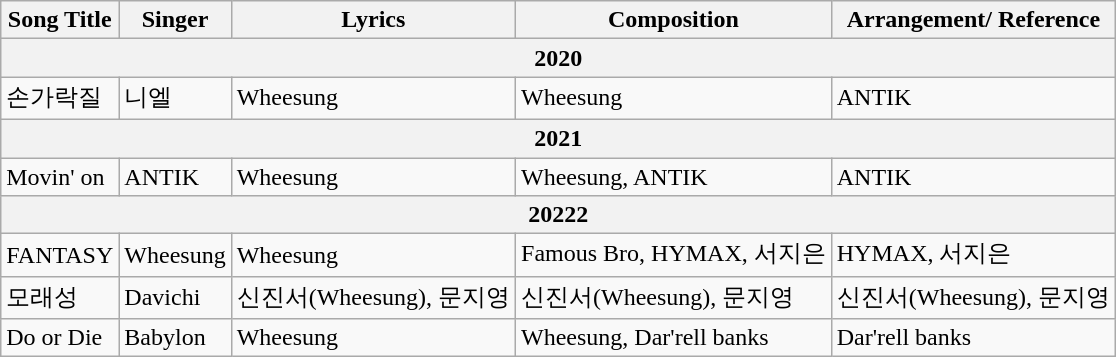<table class="wikitable" style="text-align:left">
<tr>
<th>Song Title</th>
<th>Singer</th>
<th>Lyrics</th>
<th>Composition</th>
<th>Arrangement/ Reference</th>
</tr>
<tr>
<th colspan="5">2020</th>
</tr>
<tr>
<td>손가락질</td>
<td>니엘</td>
<td>Wheesung</td>
<td>Wheesung</td>
<td>ANTIK</td>
</tr>
<tr>
<th colspan="5">2021</th>
</tr>
<tr>
<td>Movin' on</td>
<td>ANTIK</td>
<td>Wheesung</td>
<td>Wheesung, ANTIK</td>
<td>ANTIK</td>
</tr>
<tr>
<th colspan="5">20222</th>
</tr>
<tr>
<td>FANTASY</td>
<td>Wheesung</td>
<td>Wheesung</td>
<td>Famous Bro, HYMAX, 서지은</td>
<td>HYMAX, 서지은</td>
</tr>
<tr>
<td>모래성</td>
<td>Davichi</td>
<td>신진서(Wheesung), 문지영</td>
<td>신진서(Wheesung), 문지영</td>
<td>신진서(Wheesung), 문지영</td>
</tr>
<tr>
<td>Do or Die</td>
<td>Babylon</td>
<td>Wheesung</td>
<td>Wheesung, Dar'rell banks</td>
<td>Dar'rell banks</td>
</tr>
</table>
